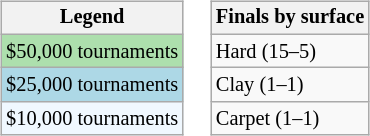<table>
<tr valign=top>
<td><br><table class=wikitable style=font-size:85%>
<tr>
<th>Legend</th>
</tr>
<tr style="background:#addfad;">
<td>$50,000 tournaments</td>
</tr>
<tr style="background:lightblue;">
<td>$25,000 tournaments</td>
</tr>
<tr style="background:#f0f8ff;">
<td>$10,000 tournaments</td>
</tr>
</table>
</td>
<td><br><table class="wikitable" style="font-size:85%">
<tr>
<th>Finals by surface</th>
</tr>
<tr>
<td>Hard (15–5)</td>
</tr>
<tr>
<td>Clay (1–1)</td>
</tr>
<tr>
<td>Carpet (1–1)</td>
</tr>
</table>
</td>
</tr>
</table>
